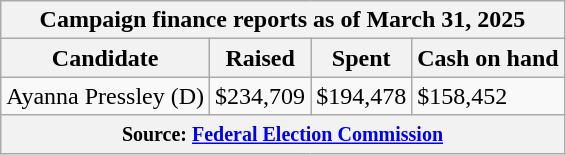<table class="wikitable sortable">
<tr>
<th colspan=4>Campaign finance reports as of March 31, 2025</th>
</tr>
<tr style="text-align:center;">
<th>Candidate</th>
<th>Raised</th>
<th>Spent</th>
<th>Cash on hand</th>
</tr>
<tr>
<td>Ayanna Pressley (D)</td>
<td>$234,709</td>
<td>$194,478</td>
<td>$158,452</td>
</tr>
<tr>
<th colspan="4"><small>Source: <a href='#'>Federal Election Commission</a></small></th>
</tr>
</table>
